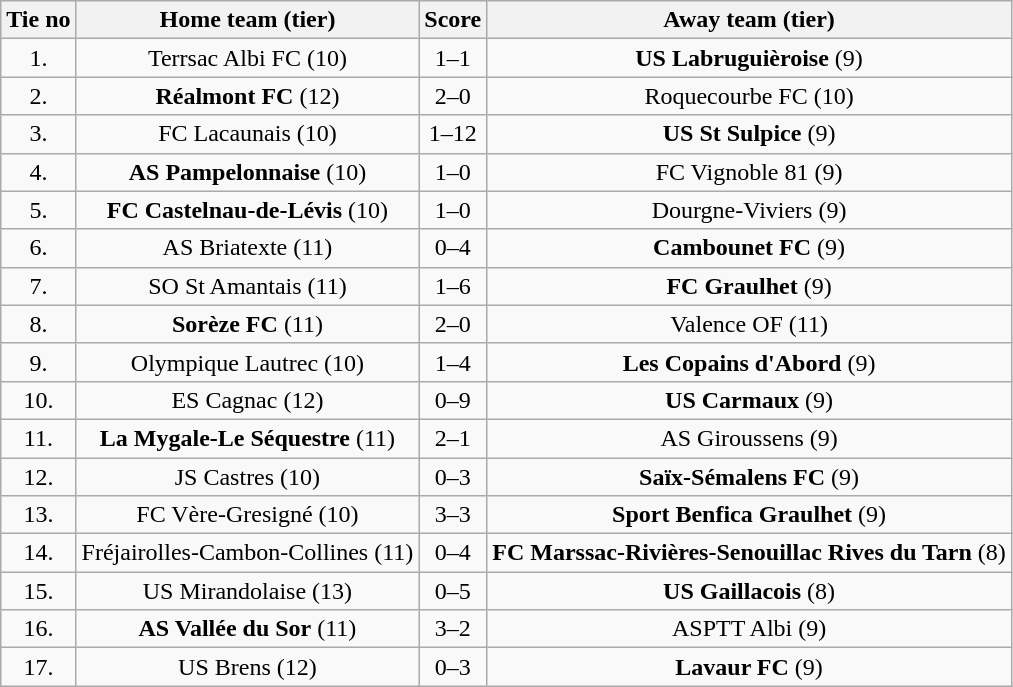<table class="wikitable" style="text-align: center">
<tr>
<th>Tie no</th>
<th>Home team (tier)</th>
<th>Score</th>
<th>Away team (tier)</th>
</tr>
<tr>
<td>1.</td>
<td>Terrsac Albi FC (10)</td>
<td>1–1 </td>
<td><strong>US Labruguièroise</strong> (9)</td>
</tr>
<tr>
<td>2.</td>
<td><strong>Réalmont FC</strong> (12)</td>
<td>2–0</td>
<td>Roquecourbe FC (10)</td>
</tr>
<tr>
<td>3.</td>
<td>FC Lacaunais (10)</td>
<td>1–12</td>
<td><strong>US St Sulpice</strong> (9)</td>
</tr>
<tr>
<td>4.</td>
<td><strong>AS Pampelonnaise</strong> (10)</td>
<td>1–0 </td>
<td>FC Vignoble 81 (9)</td>
</tr>
<tr>
<td>5.</td>
<td><strong>FC Castelnau-de-Lévis</strong> (10)</td>
<td>1–0</td>
<td>Dourgne-Viviers (9)</td>
</tr>
<tr>
<td>6.</td>
<td>AS Briatexte (11)</td>
<td>0–4</td>
<td><strong>Cambounet FC</strong> (9)</td>
</tr>
<tr>
<td>7.</td>
<td>SO St Amantais (11)</td>
<td>1–6</td>
<td><strong>FC Graulhet</strong> (9)</td>
</tr>
<tr>
<td>8.</td>
<td><strong>Sorèze FC</strong> (11)</td>
<td>2–0</td>
<td>Valence OF (11)</td>
</tr>
<tr>
<td>9.</td>
<td>Olympique Lautrec (10)</td>
<td>1–4</td>
<td><strong>Les Copains d'Abord</strong> (9)</td>
</tr>
<tr>
<td>10.</td>
<td>ES Cagnac (12)</td>
<td>0–9</td>
<td><strong>US Carmaux</strong> (9)</td>
</tr>
<tr>
<td>11.</td>
<td><strong>La Mygale-Le Séquestre</strong> (11)</td>
<td>2–1 </td>
<td>AS Giroussens (9)</td>
</tr>
<tr>
<td>12.</td>
<td>JS Castres (10)</td>
<td>0–3</td>
<td><strong>Saïx-Sémalens FC</strong> (9)</td>
</tr>
<tr>
<td>13.</td>
<td>FC Vère-Gresigné (10)</td>
<td>3–3 </td>
<td><strong>Sport Benfica Graulhet</strong> (9)</td>
</tr>
<tr>
<td>14.</td>
<td>Fréjairolles-Cambon-Collines (11)</td>
<td>0–4</td>
<td><strong>FC Marssac-Rivières-Senouillac Rives du Tarn</strong> (8)</td>
</tr>
<tr>
<td>15.</td>
<td>US Mirandolaise (13)</td>
<td>0–5</td>
<td><strong>US Gaillacois</strong> (8)</td>
</tr>
<tr>
<td>16.</td>
<td><strong>AS Vallée du Sor</strong> (11)</td>
<td>3–2</td>
<td>ASPTT Albi (9)</td>
</tr>
<tr>
<td>17.</td>
<td>US Brens (12)</td>
<td>0–3</td>
<td><strong>Lavaur FC</strong> (9)</td>
</tr>
</table>
